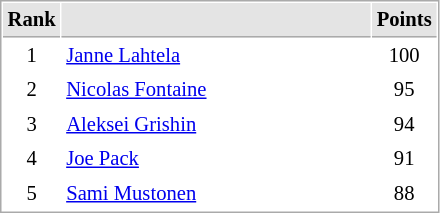<table cellspacing="1" cellpadding="3" style="border:1px solid #AAAAAA;font-size:86%">
<tr bgcolor="#E4E4E4">
<th style="border-bottom:1px solid #AAAAAA" width=10>Rank</th>
<th style="border-bottom:1px solid #AAAAAA" width=200></th>
<th style="border-bottom:1px solid #AAAAAA" width=20>Points</th>
</tr>
<tr>
<td align="center">1</td>
<td> <a href='#'>Janne Lahtela</a></td>
<td align=center>100</td>
</tr>
<tr>
<td align="center">2</td>
<td> <a href='#'>Nicolas Fontaine</a></td>
<td align=center>95</td>
</tr>
<tr>
<td align="center">3</td>
<td> <a href='#'>Aleksei Grishin</a></td>
<td align=center>94</td>
</tr>
<tr>
<td align="center">4</td>
<td> <a href='#'>Joe Pack</a></td>
<td align=center>91</td>
</tr>
<tr>
<td align="center">5</td>
<td> <a href='#'>Sami Mustonen</a></td>
<td align=center>88</td>
</tr>
</table>
